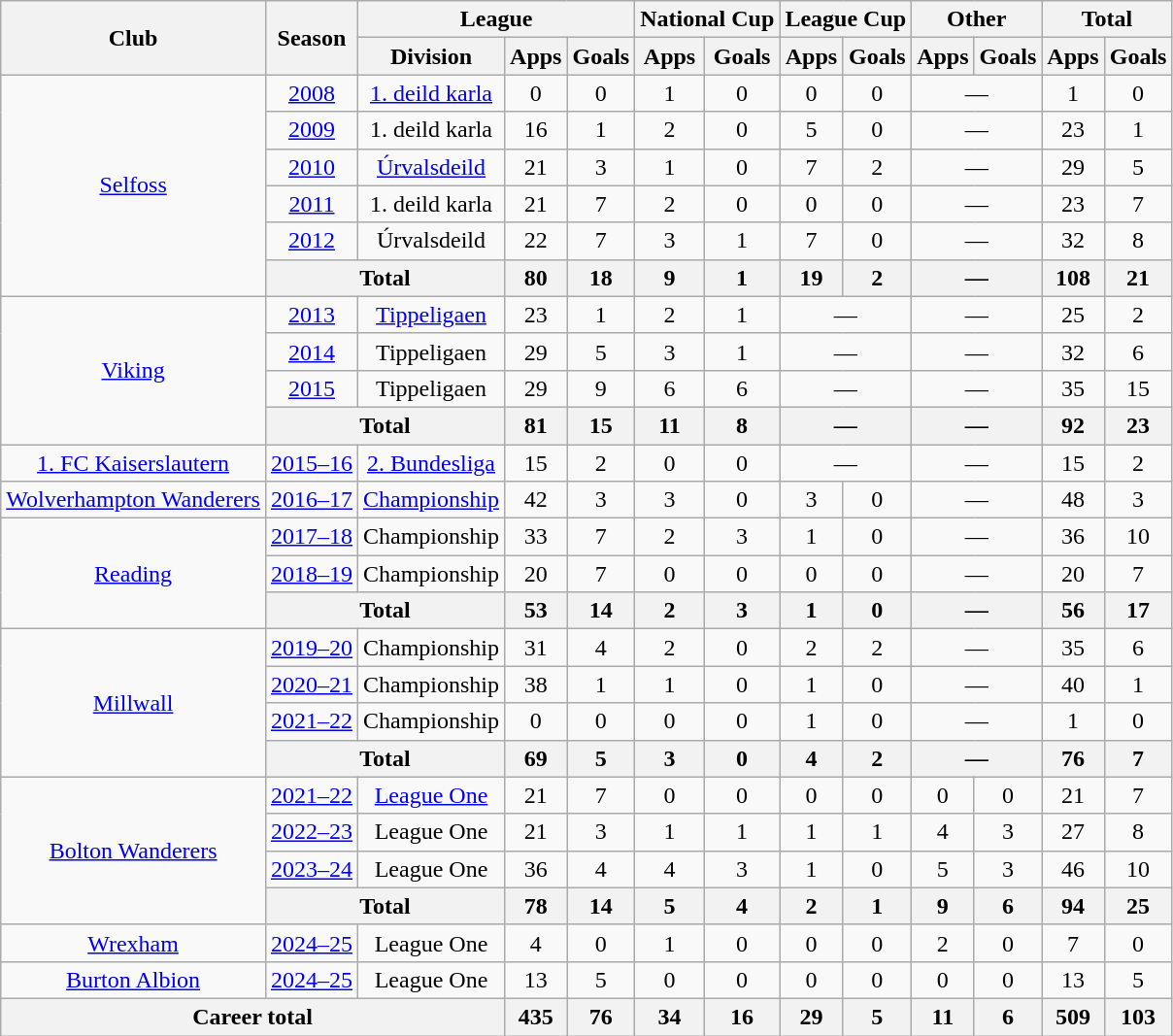<table class="wikitable" style="text-align: center">
<tr>
<th rowspan="2">Club</th>
<th rowspan="2">Season</th>
<th colspan="3">League</th>
<th colspan="2">National Cup</th>
<th colspan="2">League Cup</th>
<th colspan="2">Other</th>
<th colspan="2">Total</th>
</tr>
<tr>
<th>Division</th>
<th>Apps</th>
<th>Goals</th>
<th>Apps</th>
<th>Goals</th>
<th>Apps</th>
<th>Goals</th>
<th>Apps</th>
<th>Goals</th>
<th>Apps</th>
<th>Goals</th>
</tr>
<tr>
<td rowspan="6"><a href='#'>Selfoss</a></td>
<td><a href='#'>2008</a></td>
<td><a href='#'>1. deild karla</a></td>
<td>0</td>
<td>0</td>
<td>1</td>
<td>0</td>
<td>0</td>
<td>0</td>
<td colspan="2">—</td>
<td>1</td>
<td>0</td>
</tr>
<tr>
<td><a href='#'>2009</a></td>
<td>1. deild karla</td>
<td>16</td>
<td>1</td>
<td>2</td>
<td>0</td>
<td>5</td>
<td>0</td>
<td colspan="2">—</td>
<td>23</td>
<td>1</td>
</tr>
<tr>
<td><a href='#'>2010</a></td>
<td><a href='#'>Úrvalsdeild</a></td>
<td>21</td>
<td>3</td>
<td>1</td>
<td>0</td>
<td>7</td>
<td>2</td>
<td colspan="2">—</td>
<td>29</td>
<td>5</td>
</tr>
<tr>
<td><a href='#'>2011</a></td>
<td>1. deild karla</td>
<td>21</td>
<td>7</td>
<td>2</td>
<td>0</td>
<td>0</td>
<td>0</td>
<td colspan="2">—</td>
<td>23</td>
<td>7</td>
</tr>
<tr>
<td><a href='#'>2012</a></td>
<td>Úrvalsdeild</td>
<td>22</td>
<td>7</td>
<td>3</td>
<td>1</td>
<td>7</td>
<td>0</td>
<td colspan="2">—</td>
<td>32</td>
<td>8</td>
</tr>
<tr>
<th colspan="2">Total</th>
<th>80</th>
<th>18</th>
<th>9</th>
<th>1</th>
<th>19</th>
<th>2</th>
<th colspan="2">—</th>
<th>108</th>
<th>21</th>
</tr>
<tr>
<td rowspan="4"><a href='#'>Viking</a></td>
<td><a href='#'>2013</a></td>
<td><a href='#'>Tippeligaen</a></td>
<td>23</td>
<td>1</td>
<td>2</td>
<td>1</td>
<td colspan="2">—</td>
<td colspan="2">—</td>
<td>25</td>
<td>2</td>
</tr>
<tr>
<td><a href='#'>2014</a></td>
<td>Tippeligaen</td>
<td>29</td>
<td>5</td>
<td>3</td>
<td>1</td>
<td colspan="2">—</td>
<td colspan="2">—</td>
<td>32</td>
<td>6</td>
</tr>
<tr>
<td><a href='#'>2015</a></td>
<td>Tippeligaen</td>
<td>29</td>
<td>9</td>
<td>6</td>
<td>6</td>
<td colspan="2">—</td>
<td colspan="2">—</td>
<td>35</td>
<td>15</td>
</tr>
<tr>
<th colspan="2">Total</th>
<th>81</th>
<th>15</th>
<th>11</th>
<th>8</th>
<th colspan="2">—</th>
<th colspan="2">—</th>
<th>92</th>
<th>23</th>
</tr>
<tr>
<td><a href='#'>1. FC Kaiserslautern</a></td>
<td><a href='#'>2015–16</a></td>
<td><a href='#'>2. Bundesliga</a></td>
<td>15</td>
<td>2</td>
<td>0</td>
<td>0</td>
<td colspan="2">—</td>
<td colspan="2">—</td>
<td>15</td>
<td>2</td>
</tr>
<tr>
<td><a href='#'>Wolverhampton Wanderers</a></td>
<td><a href='#'>2016–17</a></td>
<td><a href='#'>Championship</a></td>
<td>42</td>
<td>3</td>
<td>3</td>
<td>0</td>
<td>3</td>
<td>0</td>
<td colspan="2">—</td>
<td>48</td>
<td>3</td>
</tr>
<tr>
<td rowspan="3"><a href='#'>Reading</a></td>
<td><a href='#'>2017–18</a></td>
<td>Championship</td>
<td>33</td>
<td>7</td>
<td>2</td>
<td>3</td>
<td>1</td>
<td>0</td>
<td colspan="2">—</td>
<td>36</td>
<td>10</td>
</tr>
<tr>
<td><a href='#'>2018–19</a></td>
<td>Championship</td>
<td>20</td>
<td>7</td>
<td>0</td>
<td>0</td>
<td>0</td>
<td>0</td>
<td colspan="2">—</td>
<td>20</td>
<td>7</td>
</tr>
<tr>
<th colspan="2">Total</th>
<th>53</th>
<th>14</th>
<th>2</th>
<th>3</th>
<th>1</th>
<th>0</th>
<th colspan="2">—</th>
<th>56</th>
<th>17</th>
</tr>
<tr>
<td rowspan="4"><a href='#'>Millwall</a></td>
<td><a href='#'>2019–20</a></td>
<td>Championship</td>
<td>31</td>
<td>4</td>
<td>2</td>
<td>0</td>
<td>2</td>
<td>2</td>
<td colspan="2">—</td>
<td>35</td>
<td>6</td>
</tr>
<tr>
<td><a href='#'>2020–21</a></td>
<td>Championship</td>
<td>38</td>
<td>1</td>
<td>1</td>
<td>0</td>
<td>1</td>
<td>0</td>
<td colspan="2">—</td>
<td>40</td>
<td>1</td>
</tr>
<tr>
<td><a href='#'>2021–22</a></td>
<td>Championship</td>
<td>0</td>
<td>0</td>
<td>0</td>
<td>0</td>
<td>1</td>
<td>0</td>
<td colspan="2">—</td>
<td>1</td>
<td>0</td>
</tr>
<tr>
<th colspan="2">Total</th>
<th>69</th>
<th>5</th>
<th>3</th>
<th>0</th>
<th>4</th>
<th>2</th>
<th colspan="2">—</th>
<th>76</th>
<th>7</th>
</tr>
<tr>
<td rowspan="4"><a href='#'>Bolton Wanderers</a></td>
<td><a href='#'>2021–22</a></td>
<td><a href='#'>League One</a></td>
<td>21</td>
<td>7</td>
<td>0</td>
<td>0</td>
<td>0</td>
<td>0</td>
<td>0</td>
<td>0</td>
<td>21</td>
<td>7</td>
</tr>
<tr>
<td><a href='#'>2022–23</a></td>
<td>League One</td>
<td>21</td>
<td>3</td>
<td>1</td>
<td>1</td>
<td>1</td>
<td>1</td>
<td>4</td>
<td>3</td>
<td>27</td>
<td>8</td>
</tr>
<tr>
<td><a href='#'>2023–24</a></td>
<td>League One</td>
<td>36</td>
<td>4</td>
<td>4</td>
<td>3</td>
<td>1</td>
<td>0</td>
<td>5</td>
<td>3</td>
<td>46</td>
<td>10</td>
</tr>
<tr>
<th colspan="2">Total</th>
<th>78</th>
<th>14</th>
<th>5</th>
<th>4</th>
<th>2</th>
<th>1</th>
<th>9</th>
<th>6</th>
<th>94</th>
<th>25</th>
</tr>
<tr>
<td><a href='#'>Wrexham</a></td>
<td><a href='#'>2024–25</a></td>
<td>League One</td>
<td>4</td>
<td>0</td>
<td>1</td>
<td>0</td>
<td>0</td>
<td>0</td>
<td>2</td>
<td>0</td>
<td>7</td>
<td>0</td>
</tr>
<tr>
<td><a href='#'>Burton Albion</a></td>
<td><a href='#'>2024–25</a></td>
<td>League One</td>
<td>13</td>
<td>5</td>
<td>0</td>
<td>0</td>
<td>0</td>
<td>0</td>
<td>0</td>
<td>0</td>
<td>13</td>
<td>5</td>
</tr>
<tr>
<th colspan="3">Career total</th>
<th>435</th>
<th>76</th>
<th>34</th>
<th>16</th>
<th>29</th>
<th>5</th>
<th>11</th>
<th>6</th>
<th>509</th>
<th>103</th>
</tr>
</table>
